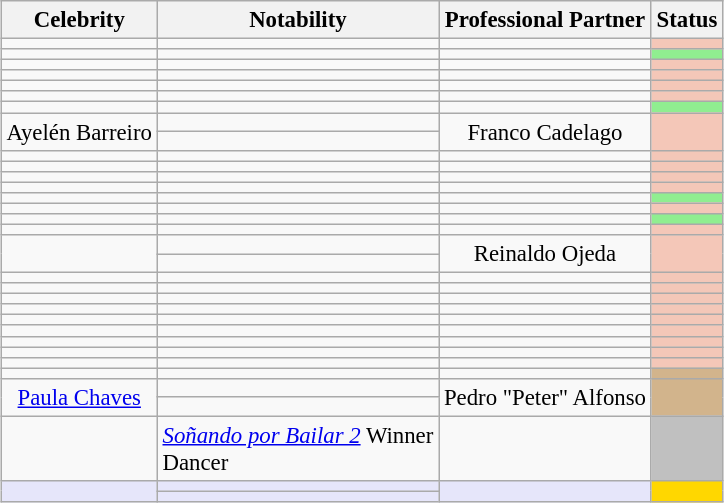<table class="wikitable sortable" style="margin:auto; font-size:95%">
<tr>
<th>Celebrity</th>
<th>Notability</th>
<th>Professional Partner</th>
<th>Status</th>
</tr>
<tr>
<td></td>
<td></td>
<td></td>
<td style="background:#f4c7b8;"></td>
</tr>
<tr>
<td></td>
<td></td>
<td></td>
<td style="background:lightgreen;"></td>
</tr>
<tr>
<td></td>
<td></td>
<td></td>
<td style="background:#f4c7b8;"></td>
</tr>
<tr>
<td></td>
<td></td>
<td></td>
<td style="background:#f4c7b8;"></td>
</tr>
<tr>
<td></td>
<td></td>
<td></td>
<td style="background:#f4c7b8;"></td>
</tr>
<tr>
<td></td>
<td></td>
<td></td>
<td style="background:#f4c7b8;"></td>
</tr>
<tr>
<td></td>
<td></td>
<td></td>
<td style="background:lightgreen;"></td>
</tr>
<tr>
<td rowspan=2 style="text-align:center;">Ayelén Barreiro</td>
<td></td>
<td rowspan=2 style="text-align:center;">Franco Cadelago</td>
<td rowspan=2 style="background:#f4c7b8;"></td>
</tr>
<tr>
<td></td>
</tr>
<tr>
<td></td>
<td></td>
<td></td>
<td style="background:#f4c7b8;"></td>
</tr>
<tr>
<td></td>
<td></td>
<td></td>
<td style="background:#f4c7b8;"></td>
</tr>
<tr>
<td></td>
<td></td>
<td></td>
<td style="background:#f4c7b8;"></td>
</tr>
<tr>
<td></td>
<td></td>
<td></td>
<td style="background:#f4c7b8;"></td>
</tr>
<tr>
<td></td>
<td></td>
<td></td>
<td style="background:lightgreen;"></td>
</tr>
<tr>
<td></td>
<td></td>
<td></td>
<td style="background:#f4c7b8;"></td>
</tr>
<tr>
<td></td>
<td></td>
<td></td>
<td style="background:lightgreen;"></td>
</tr>
<tr>
<td></td>
<td></td>
<td></td>
<td style="background:#f4c7b8;"></td>
</tr>
<tr>
<td rowspan=2></td>
<td></td>
<td rowspan=2 style="text-align:center;">Reinaldo Ojeda</td>
<td rowspan=2 style="background:#f4c7b8;"></td>
</tr>
<tr>
<td></td>
</tr>
<tr>
<td></td>
<td></td>
<td></td>
<td style="background:#f4c7b8;"></td>
</tr>
<tr>
<td></td>
<td></td>
<td></td>
<td style="background:#f4c7b8;"></td>
</tr>
<tr>
<td></td>
<td></td>
<td></td>
<td style="background:#f4c7b8;"></td>
</tr>
<tr>
<td></td>
<td></td>
<td></td>
<td style="background:#f4c7b8;"></td>
</tr>
<tr>
<td></td>
<td></td>
<td></td>
<td style="background:#f4c7b8;"></td>
</tr>
<tr>
<td></td>
<td></td>
<td></td>
<td style="background:#f4c7b8;"></td>
</tr>
<tr>
<td></td>
<td></td>
<td></td>
<td style="background:#f4c7b8;"></td>
</tr>
<tr>
<td></td>
<td></td>
<td></td>
<td style="background:#f4c7b8;"></td>
</tr>
<tr>
<td></td>
<td></td>
<td></td>
<td style="background:#f4c7b8;"></td>
</tr>
<tr>
<td></td>
<td></td>
<td></td>
<td style="background:tan;"></td>
</tr>
<tr>
<td rowspan=2 style="text-align:center;"><a href='#'>Paula Chaves</a></td>
<td></td>
<td rowspan=2 style="text-align:center;">Pedro "Peter" Alfonso</td>
<td rowspan=2 style="background:tan;"></td>
</tr>
<tr>
<td></td>
</tr>
<tr>
<td></td>
<td><div><em><a href='#'>Soñando por Bailar 2</a></em> Winner<br>Dancer
</div></td>
<td></td>
<td style="background:silver;"></td>
</tr>
<tr>
<td rowspan=2 style="background:lavender;"></td>
<td style="background:lavender;"></td>
<td rowspan=2 style="background:lavender;"></td>
<td rowspan=2 style="background:gold;"></td>
</tr>
<tr>
<td style="background:lavender;"></td>
</tr>
</table>
